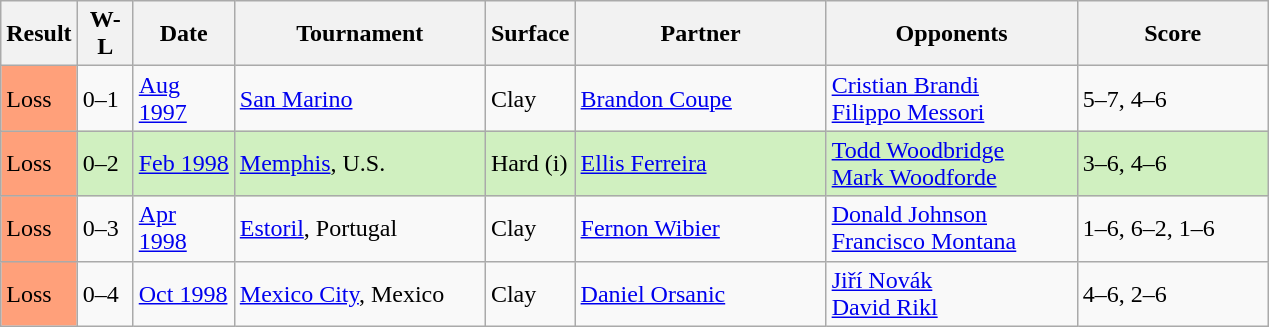<table class="sortable wikitable">
<tr>
<th style="width:40px">Result</th>
<th style="width:30px">W-L</th>
<th style="width:60px">Date</th>
<th style="width:160px">Tournament</th>
<th style="width:50px">Surface</th>
<th style="width:160px">Partner</th>
<th style="width:160px">Opponents</th>
<th style="width:120px" class="unsortable">Score</th>
</tr>
<tr>
<td style="background:#ffa07a;">Loss</td>
<td>0–1</td>
<td><a href='#'>Aug 1997</a></td>
<td><a href='#'>San Marino</a></td>
<td>Clay</td>
<td> <a href='#'>Brandon Coupe</a></td>
<td> <a href='#'>Cristian Brandi</a> <br>  <a href='#'>Filippo Messori</a></td>
<td>5–7, 4–6</td>
</tr>
<tr bgcolor="#d0f0c0">
<td style="background:#ffa07a;">Loss</td>
<td>0–2</td>
<td><a href='#'>Feb 1998</a></td>
<td><a href='#'>Memphis</a>, U.S.</td>
<td>Hard (i)</td>
<td> <a href='#'>Ellis Ferreira</a></td>
<td> <a href='#'>Todd Woodbridge</a> <br>  <a href='#'>Mark Woodforde</a></td>
<td>3–6, 4–6</td>
</tr>
<tr>
<td style="background:#ffa07a;">Loss</td>
<td>0–3</td>
<td><a href='#'>Apr 1998</a></td>
<td><a href='#'>Estoril</a>, Portugal</td>
<td>Clay</td>
<td> <a href='#'>Fernon Wibier</a></td>
<td> <a href='#'>Donald Johnson</a> <br>  <a href='#'>Francisco Montana</a></td>
<td>1–6, 6–2, 1–6</td>
</tr>
<tr>
<td style="background:#ffa07a;">Loss</td>
<td>0–4</td>
<td><a href='#'>Oct 1998</a></td>
<td><a href='#'>Mexico City</a>, Mexico</td>
<td>Clay</td>
<td> <a href='#'>Daniel Orsanic</a></td>
<td> <a href='#'>Jiří Novák</a> <br>  <a href='#'>David Rikl</a></td>
<td>4–6, 2–6</td>
</tr>
</table>
